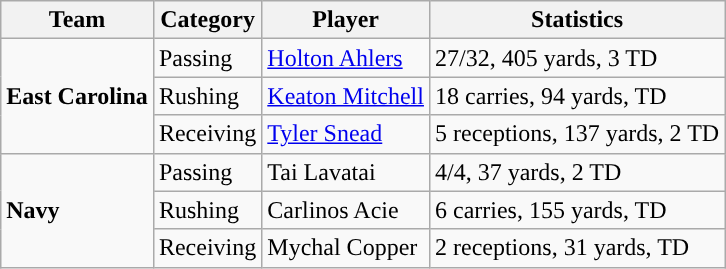<table class="wikitable" style="float: left;">
<tr>
<th>Team</th>
<th>Category</th>
<th>Player</th>
<th>Statistics</th>
</tr>
<tr>
<td rowspan=3><strong>East Carolina</strong></td>
<td>Passing</td>
<td><a href='#'>Holton Ahlers</a></td>
<td>27/32, 405 yards, 3 TD</td>
</tr>
<tr>
<td>Rushing</td>
<td><a href='#'>Keaton Mitchell</a></td>
<td>18 carries, 94 yards, TD</td>
</tr>
<tr>
<td>Receiving</td>
<td><a href='#'>Tyler Snead</a></td>
<td>5 receptions, 137 yards, 2 TD</td>
</tr>
<tr>
<td rowspan=3><strong>Navy</strong></td>
<td>Passing</td>
<td>Tai Lavatai</td>
<td>4/4, 37 yards, 2 TD</td>
</tr>
<tr>
<td>Rushing</td>
<td>Carlinos Acie</td>
<td>6 carries, 155 yards, TD</td>
</tr>
<tr>
<td>Receiving</td>
<td>Mychal Copper</td>
<td>2 receptions, 31 yards, TD</td>
</tr>
</table>
